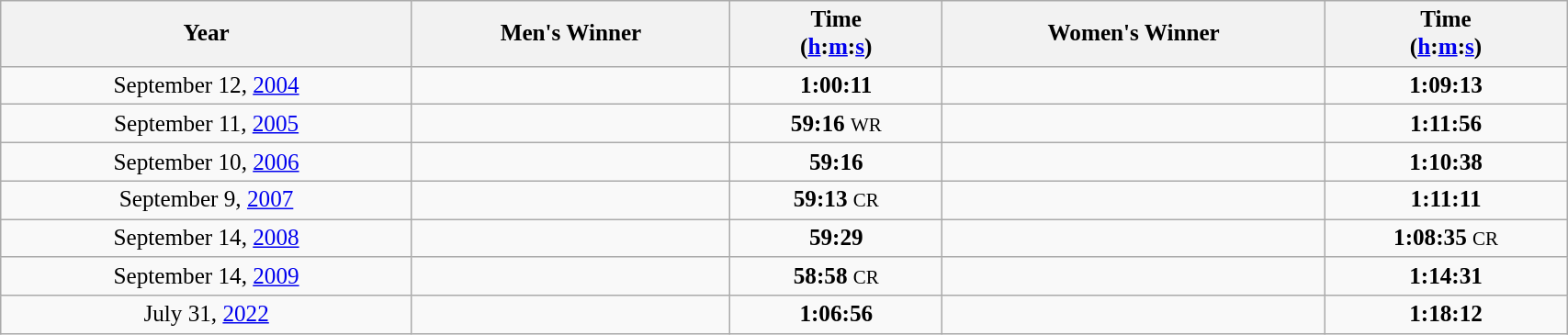<table class="wikitable" style=" text-align:center; font-size:105%;" width="90%">
<tr>
<th>Year</th>
<th>Men's Winner</th>
<th>Time<br>(<a href='#'>h</a>:<a href='#'>m</a>:<a href='#'>s</a>)</th>
<th>Women's Winner</th>
<th>Time<br>(<a href='#'>h</a>:<a href='#'>m</a>:<a href='#'>s</a>)</th>
</tr>
<tr>
<td>September 12, <a href='#'>2004</a></td>
<td></td>
<td align="center"><strong>1:00:11</strong></td>
<td></td>
<td align="center"><strong>1:09:13</strong></td>
</tr>
<tr>
<td>September 11, <a href='#'>2005</a></td>
<td></td>
<td align="center"><strong>59:16</strong> <small>WR</small></td>
<td></td>
<td align="center"><strong>1:11:56</strong></td>
</tr>
<tr>
<td>September 10, <a href='#'>2006</a></td>
<td></td>
<td align="center"><strong>59:16</strong></td>
<td></td>
<td align="center"><strong>1:10:38</strong></td>
</tr>
<tr>
<td>September 9, <a href='#'>2007</a></td>
<td></td>
<td align="center"><strong>59:13</strong> <small>CR</small></td>
<td></td>
<td align="center"><strong>1:11:11</strong></td>
</tr>
<tr>
<td>September 14, <a href='#'>2008</a></td>
<td></td>
<td align="center"><strong>59:29</strong></td>
<td></td>
<td align="center"><strong>1:08:35</strong> <small>CR</small></td>
</tr>
<tr>
<td>September 14, <a href='#'>2009</a></td>
<td></td>
<td align="center"><strong>58:58</strong> <small>CR</small></td>
<td></td>
<td align="center"><strong>1:14:31</strong></td>
</tr>
<tr>
<td>July 31, <a href='#'>2022</a></td>
<td></td>
<td align="center"><strong>1:06:56</strong></td>
<td></td>
<td align="center"><strong>1:18:12</strong></td>
</tr>
</table>
